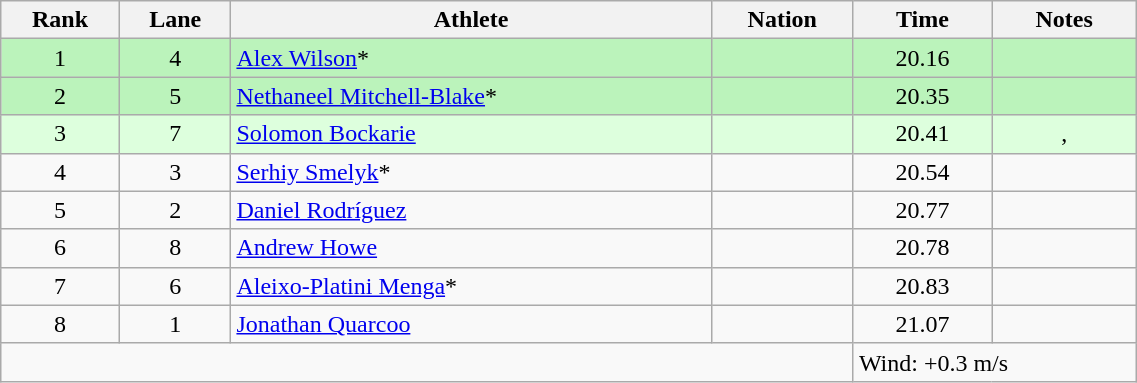<table class="wikitable sortable" style="text-align:center;width: 60%;">
<tr>
<th scope="col">Rank</th>
<th scope="col">Lane</th>
<th scope="col">Athlete</th>
<th scope="col">Nation</th>
<th scope="col">Time</th>
<th scope="col">Notes</th>
</tr>
<tr bgcolor=bbf3bb>
<td>1</td>
<td>4</td>
<td align=left><a href='#'>Alex Wilson</a>*</td>
<td align=left></td>
<td>20.16</td>
<td></td>
</tr>
<tr bgcolor=bbf3bb>
<td>2</td>
<td>5</td>
<td align=left><a href='#'>Nethaneel Mitchell-Blake</a>*</td>
<td align=left></td>
<td>20.35</td>
<td></td>
</tr>
<tr bgcolor=ddffdd>
<td>3</td>
<td>7</td>
<td align=left><a href='#'>Solomon Bockarie</a></td>
<td align=left></td>
<td>20.41</td>
<td>, </td>
</tr>
<tr>
<td>4</td>
<td>3</td>
<td align=left><a href='#'>Serhiy Smelyk</a>*</td>
<td align=left></td>
<td>20.54</td>
<td></td>
</tr>
<tr>
<td>5</td>
<td>2</td>
<td align=left><a href='#'>Daniel Rodríguez</a></td>
<td align=left></td>
<td>20.77</td>
<td></td>
</tr>
<tr>
<td>6</td>
<td>8</td>
<td align=left><a href='#'>Andrew Howe</a></td>
<td align=left></td>
<td>20.78</td>
<td></td>
</tr>
<tr>
<td>7</td>
<td>6</td>
<td align=left><a href='#'>Aleixo-Platini Menga</a>*</td>
<td align=left></td>
<td>20.83</td>
<td></td>
</tr>
<tr>
<td>8</td>
<td>1</td>
<td align=left><a href='#'>Jonathan Quarcoo</a></td>
<td align=left></td>
<td>21.07</td>
<td></td>
</tr>
<tr class="sortbottom">
<td colspan="4"></td>
<td colspan="2" style="text-align:left;">Wind: +0.3 m/s</td>
</tr>
</table>
